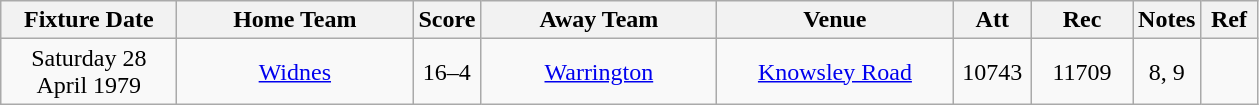<table class="wikitable" style="text-align:center;">
<tr>
<th width=110 abbr="Date">Fixture Date</th>
<th width=150 abbr="Home Team">Home Team</th>
<th width=20 abbr="Score">Score</th>
<th width=150 abbr="Away Team">Away Team</th>
<th width=150 abbr="Venue">Venue</th>
<th width=45 abbr="Att">Att</th>
<th width=60 abbr="Rec">Rec</th>
<th width=20 abbr="Notes">Notes</th>
<th width=30 abbr="Ref">Ref</th>
</tr>
<tr>
<td>Saturday 28 April 1979</td>
<td><a href='#'>Widnes</a></td>
<td>16–4</td>
<td><a href='#'>Warrington</a></td>
<td><a href='#'>Knowsley Road</a></td>
<td>10743</td>
<td>11709</td>
<td>8, 9</td>
<td></td>
</tr>
</table>
